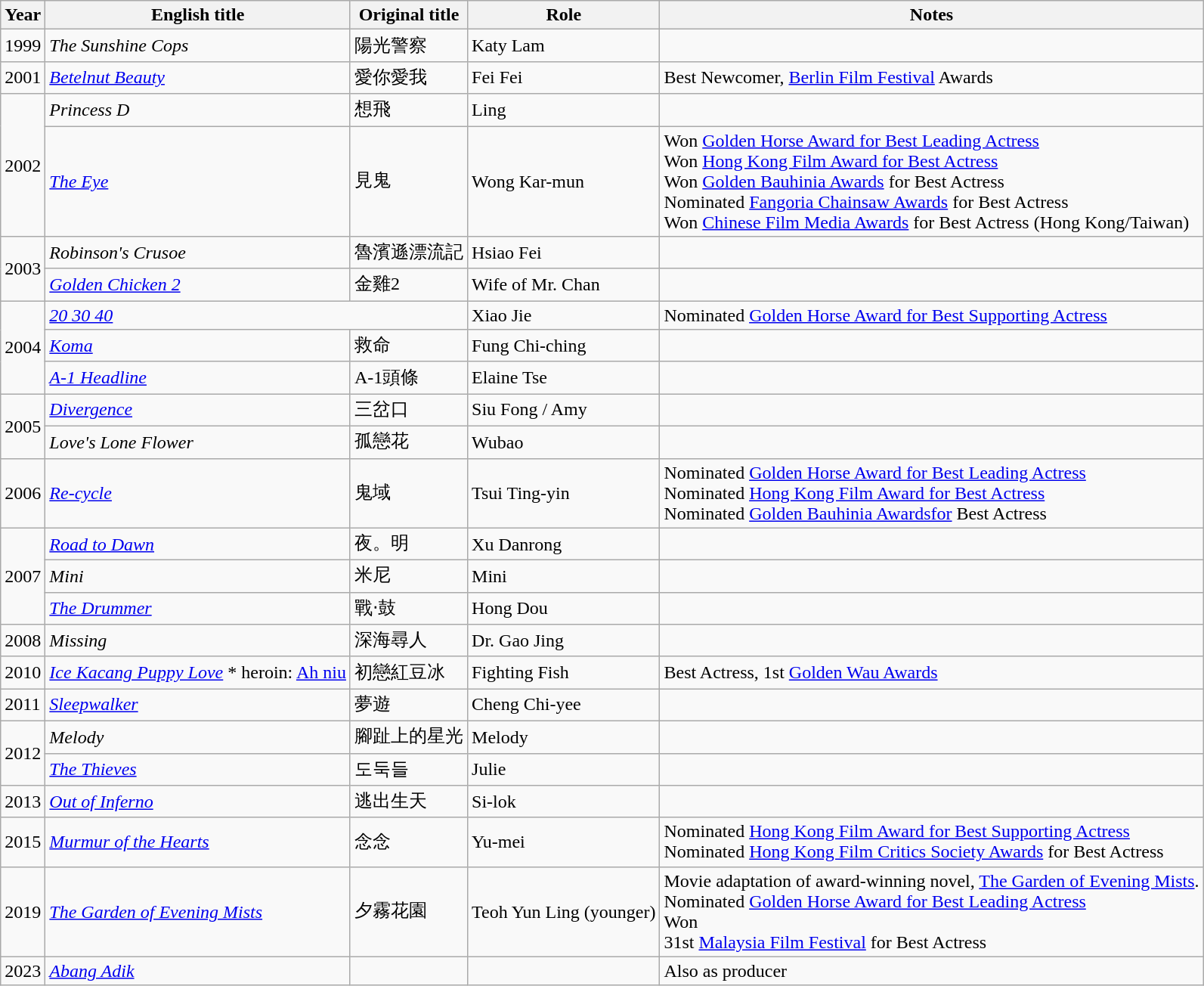<table class="wikitable">
<tr>
<th>Year</th>
<th>English title</th>
<th>Original title</th>
<th>Role</th>
<th>Notes</th>
</tr>
<tr>
<td>1999</td>
<td><em>The Sunshine Cops</em></td>
<td>陽光警察</td>
<td>Katy Lam</td>
<td></td>
</tr>
<tr>
<td>2001</td>
<td><em><a href='#'>Betelnut Beauty</a></em></td>
<td>愛你愛我</td>
<td>Fei Fei</td>
<td>Best Newcomer, <a href='#'>Berlin Film Festival</a> Awards</td>
</tr>
<tr>
<td rowspan=2>2002</td>
<td><em>Princess D</em></td>
<td>想飛</td>
<td>Ling</td>
<td></td>
</tr>
<tr>
<td><em><a href='#'>The Eye</a></em></td>
<td>見鬼</td>
<td>Wong Kar-mun</td>
<td>Won <a href='#'>Golden Horse Award for Best Leading Actress</a><br>Won <a href='#'>Hong Kong Film Award for Best Actress</a><br>Won <a href='#'>Golden Bauhinia Awards</a> for Best Actress<br> Nominated <a href='#'>Fangoria Chainsaw Awards</a> for Best Actress<br> Won <a href='#'>Chinese Film Media Awards</a> for Best Actress (Hong Kong/Taiwan)</td>
</tr>
<tr>
<td rowspan=2>2003</td>
<td><em>Robinson's Crusoe</em></td>
<td>魯濱遜漂流記</td>
<td>Hsiao Fei</td>
<td></td>
</tr>
<tr>
<td><em><a href='#'>Golden Chicken 2</a></em></td>
<td>金雞2</td>
<td>Wife of Mr. Chan</td>
<td></td>
</tr>
<tr>
<td rowspan=3>2004</td>
<td colspan=2><em><a href='#'>20 30 40</a></em></td>
<td>Xiao Jie</td>
<td>Nominated <a href='#'>Golden Horse Award for Best Supporting Actress</a></td>
</tr>
<tr>
<td><em><a href='#'>Koma</a></em></td>
<td>救命</td>
<td>Fung Chi-ching</td>
<td></td>
</tr>
<tr>
<td><em><a href='#'>A-1 Headline</a></em></td>
<td>A-1頭條</td>
<td>Elaine Tse</td>
<td></td>
</tr>
<tr>
<td rowspan=2>2005</td>
<td><em><a href='#'>Divergence</a></em></td>
<td>三岔口</td>
<td>Siu Fong / Amy</td>
<td></td>
</tr>
<tr>
<td><em>Love's Lone Flower</em></td>
<td>孤戀花</td>
<td>Wubao</td>
<td></td>
</tr>
<tr>
<td>2006</td>
<td><em><a href='#'>Re-cycle</a></em></td>
<td>鬼域</td>
<td>Tsui Ting-yin</td>
<td>Nominated <a href='#'>Golden Horse Award for Best Leading Actress</a><br>Nominated <a href='#'>Hong Kong Film Award for Best Actress</a><br>Nominated <a href='#'>Golden Bauhinia Awardsfor</a> Best Actress</td>
</tr>
<tr>
<td rowspan=3>2007</td>
<td><em><a href='#'>Road to Dawn</a></em></td>
<td>夜。明</td>
<td>Xu Danrong</td>
<td></td>
</tr>
<tr>
<td><em>Mini</em></td>
<td>米尼</td>
<td>Mini</td>
<td></td>
</tr>
<tr>
<td><em><a href='#'>The Drummer</a></em></td>
<td>戰‧鼓</td>
<td>Hong Dou</td>
<td></td>
</tr>
<tr>
<td>2008</td>
<td><em>Missing</em></td>
<td>深海尋人</td>
<td>Dr. Gao Jing</td>
<td></td>
</tr>
<tr>
<td>2010</td>
<td><em><a href='#'>Ice Kacang Puppy Love</a></em> * heroin: <a href='#'>Ah niu</a></td>
<td>初戀紅豆冰</td>
<td>Fighting Fish</td>
<td>Best Actress, 1st <a href='#'>Golden Wau Awards</a></td>
</tr>
<tr>
<td>2011</td>
<td><em><a href='#'>Sleepwalker</a></em></td>
<td>夢遊</td>
<td>Cheng Chi-yee</td>
<td></td>
</tr>
<tr>
<td rowspan=2>2012</td>
<td><em>Melody</em></td>
<td>腳趾上的星光</td>
<td>Melody</td>
<td></td>
</tr>
<tr>
<td><em><a href='#'>The Thieves</a></em></td>
<td>도둑들</td>
<td>Julie</td>
<td></td>
</tr>
<tr>
<td>2013</td>
<td><em><a href='#'>Out of Inferno</a></em></td>
<td>逃出生天</td>
<td>Si-lok</td>
<td></td>
</tr>
<tr>
<td>2015</td>
<td><em><a href='#'>Murmur of the Hearts</a></em></td>
<td>念念</td>
<td>Yu-mei</td>
<td>Nominated <a href='#'>Hong Kong Film Award for Best Supporting Actress</a><br>Nominated <a href='#'>Hong Kong Film Critics Society Awards</a> for Best Actress</td>
</tr>
<tr>
<td>2019</td>
<td><em><a href='#'>The Garden of Evening Mists</a></em></td>
<td>夕霧花園</td>
<td>Teoh Yun Ling (younger)</td>
<td>Movie adaptation of award-winning novel, <a href='#'>The Garden of Evening Mists</a>. <br>Nominated <a href='#'>Golden Horse Award for Best Leading Actress</a> <br> Won <br>31st <a href='#'>Malaysia Film Festival</a> for Best Actress</td>
</tr>
<tr>
<td>2023</td>
<td><em><a href='#'>Abang Adik</a></em></td>
<td></td>
<td></td>
<td>Also as producer</td>
</tr>
</table>
